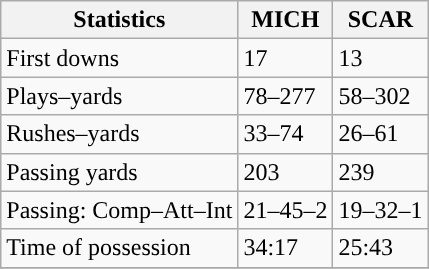<table class="wikitable">
<tr>
<th>Statistics</th>
<th>MICH</th>
<th>SCAR</th>
</tr>
<tr>
<td>First downs</td>
<td>17</td>
<td>13</td>
</tr>
<tr>
<td>Plays–yards</td>
<td>78–277</td>
<td>58–302</td>
</tr>
<tr>
<td>Rushes–yards</td>
<td>33–74</td>
<td>26–61</td>
</tr>
<tr>
<td>Passing yards</td>
<td>203</td>
<td>239</td>
</tr>
<tr>
<td>Passing: Comp–Att–Int</td>
<td>21–45–2</td>
<td>19–32–1</td>
</tr>
<tr>
<td>Time of possession</td>
<td>34:17</td>
<td>25:43</td>
</tr>
<tr>
</tr>
</table>
